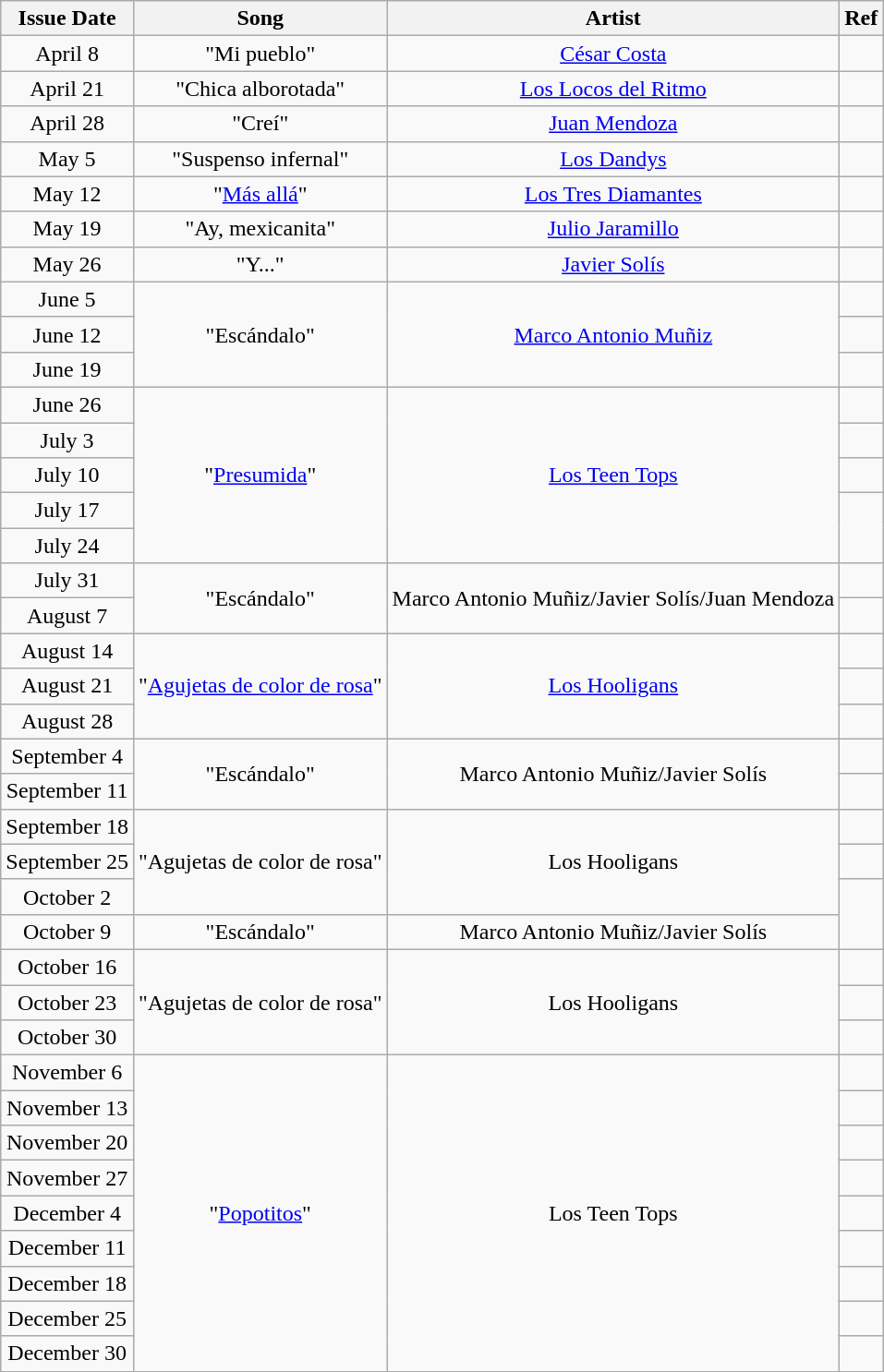<table class="wikitable">
<tr>
<th>Issue Date</th>
<th>Song</th>
<th>Artist</th>
<th>Ref</th>
</tr>
<tr>
<td align="center">April 8</td>
<td align="center" rowspan="1">"Mi pueblo"</td>
<td align="center" rowspan="1"><a href='#'>César Costa</a></td>
<td align="center"></td>
</tr>
<tr>
<td align="center">April 21</td>
<td align="center">"Chica alborotada"</td>
<td align="center"><a href='#'>Los Locos del Ritmo</a></td>
<td align="center"></td>
</tr>
<tr>
<td align="center">April 28</td>
<td align="center">"Creí"</td>
<td align="center"><a href='#'>Juan Mendoza</a></td>
<td align="center"></td>
</tr>
<tr>
<td align="center">May 5</td>
<td align="center">"Suspenso infernal"</td>
<td align="center"><a href='#'>Los Dandys</a></td>
<td align="center"></td>
</tr>
<tr>
<td align="center">May 12</td>
<td align="center">"<a href='#'>Más allá</a>"</td>
<td align="center"><a href='#'>Los Tres Diamantes</a></td>
<td align="center"></td>
</tr>
<tr>
<td align="center">May 19</td>
<td align="center">"Ay, mexicanita"</td>
<td align="center"><a href='#'>Julio Jaramillo</a></td>
<td align="center"></td>
</tr>
<tr>
<td align="center">May 26</td>
<td align="center">"Y..."</td>
<td align="center"><a href='#'>Javier Solís</a></td>
<td align="center"></td>
</tr>
<tr>
<td align="center">June 5</td>
<td align="center" rowspan="3">"Escándalo"</td>
<td align="center" rowspan="3"><a href='#'>Marco Antonio Muñiz</a></td>
<td align="center"></td>
</tr>
<tr>
<td align="center">June 12</td>
<td align="center"></td>
</tr>
<tr>
<td align="center">June 19</td>
<td align="center"></td>
</tr>
<tr>
<td align="center">June 26</td>
<td align="center" rowspan="5">"<a href='#'>Presumida</a>"</td>
<td align="center" rowspan="5"><a href='#'>Los Teen Tops</a></td>
<td align="center"></td>
</tr>
<tr>
<td align="center">July 3</td>
<td align="center"></td>
</tr>
<tr>
<td align="center">July 10</td>
<td align="center"></td>
</tr>
<tr>
<td align="center">July 17</td>
<td align="center" rowspan=2></td>
</tr>
<tr>
<td align="center">July 24</td>
</tr>
<tr>
<td align="center">July 31</td>
<td align="center" rowspan="2">"Escándalo"</td>
<td align="center" rowspan="2">Marco Antonio Muñiz/Javier Solís/Juan Mendoza</td>
<td align="center" rowspan=1></td>
</tr>
<tr>
<td align="center">August 7</td>
<td align="center" rowspan=1></td>
</tr>
<tr>
<td align="center">August 14</td>
<td align="center" rowspan="3">"<a href='#'>Agujetas de color de rosa</a>"</td>
<td align="center" rowspan="3"><a href='#'>Los Hooligans</a></td>
<td align="center" rowspan=1></td>
</tr>
<tr>
<td align="center">August 21</td>
<td align="center" rowspan=1></td>
</tr>
<tr>
<td align="center">August 28</td>
<td align="center" rowspan=1></td>
</tr>
<tr>
<td align="center">September 4</td>
<td align="center" rowspan="2">"Escándalo"</td>
<td align="center" rowspan="2">Marco Antonio Muñiz/Javier Solís</td>
<td align="center" rowspan=1></td>
</tr>
<tr>
<td align="center">September 11</td>
<td align="center" rowspan=1></td>
</tr>
<tr>
<td align="center">September 18</td>
<td align="center" rowspan="3">"Agujetas de color de rosa"</td>
<td align="center" rowspan="3">Los Hooligans</td>
<td align="center" rowspan=1></td>
</tr>
<tr>
<td align="center">September 25</td>
<td align="center" rowspan=1></td>
</tr>
<tr>
<td align="center">October 2</td>
<td align="center" rowspan=2></td>
</tr>
<tr>
<td align="center">October 9</td>
<td align="center">"Escándalo"</td>
<td align="center">Marco Antonio Muñiz/Javier Solís</td>
</tr>
<tr>
<td align="center">October 16</td>
<td align="center" rowspan="3">"Agujetas de color de rosa"</td>
<td align="center" rowspan="3">Los Hooligans</td>
<td align="center" rowspan=1></td>
</tr>
<tr>
<td align="center">October 23</td>
<td align="center" rowspan=1></td>
</tr>
<tr>
<td align="center">October 30</td>
<td align="center" rowspan=1></td>
</tr>
<tr>
<td align="center">November 6</td>
<td align="center" rowspan="9">"<a href='#'>Popotitos</a>"</td>
<td align="center" rowspan="9">Los Teen Tops</td>
<td align="center" rowspan=1></td>
</tr>
<tr>
<td align="center">November 13</td>
<td align="center" rowspan=1></td>
</tr>
<tr>
<td align="center">November 20</td>
<td align="center" rowspan=1></td>
</tr>
<tr>
<td align="center">November 27</td>
<td align="center" rowspan=1></td>
</tr>
<tr>
<td align="center">December 4</td>
<td align="center" rowspan=1></td>
</tr>
<tr>
<td align="center">December 11</td>
<td align="center" rowspan=1></td>
</tr>
<tr>
<td align="center">December 18</td>
<td align="center" rowspan=1></td>
</tr>
<tr>
<td align="center">December 25</td>
<td align="center" rowspan=1></td>
</tr>
<tr>
<td align="center">December 30</td>
<td align="center" rowspan=1></td>
</tr>
<tr>
</tr>
</table>
